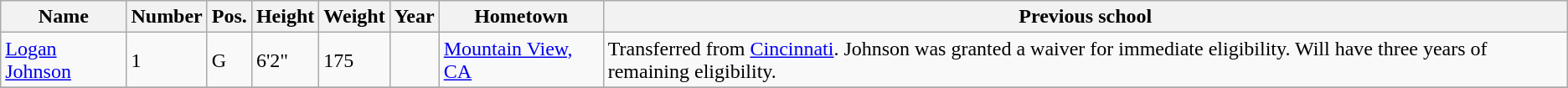<table class="wikitable sortable" border="1">
<tr>
<th>Name</th>
<th>Number</th>
<th>Pos.</th>
<th>Height</th>
<th>Weight</th>
<th>Year</th>
<th>Hometown</th>
<th class="unsortable">Previous school</th>
</tr>
<tr>
<td><a href='#'>Logan Johnson</a></td>
<td>1</td>
<td>G</td>
<td>6'2"</td>
<td>175</td>
<td></td>
<td><a href='#'>Mountain View, CA</a></td>
<td>Transferred from <a href='#'>Cincinnati</a>. Johnson was granted a waiver for immediate eligibility. Will have three years of remaining eligibility.</td>
</tr>
<tr>
</tr>
</table>
